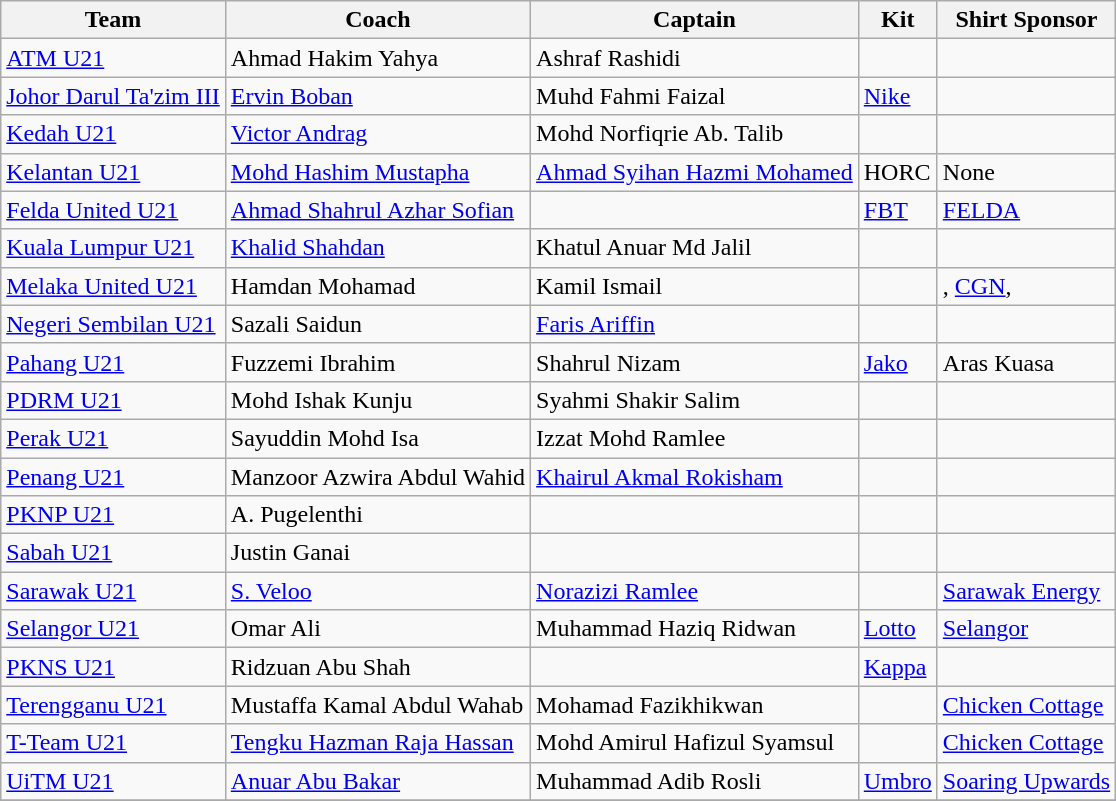<table class="wikitable sortable" style="text-align: left;">
<tr>
<th>Team</th>
<th>Coach</th>
<th>Captain</th>
<th>Kit</th>
<th>Shirt Sponsor</th>
</tr>
<tr>
<td><a href='#'>ATM U21</a></td>
<td> Ahmad Hakim Yahya</td>
<td> Ashraf Rashidi</td>
<td></td>
<td></td>
</tr>
<tr>
<td><a href='#'>Johor Darul Ta'zim III</a></td>
<td> <a href='#'>Ervin Boban</a></td>
<td> Muhd Fahmi Faizal</td>
<td><a href='#'>Nike</a></td>
<td></td>
</tr>
<tr>
<td><a href='#'>Kedah U21</a></td>
<td> <a href='#'>Victor Andrag</a></td>
<td> Mohd Norfiqrie Ab. Talib</td>
<td></td>
<td></td>
</tr>
<tr>
<td><a href='#'>Kelantan U21</a></td>
<td> <a href='#'>Mohd Hashim Mustapha</a></td>
<td> <a href='#'>Ahmad Syihan Hazmi Mohamed</a></td>
<td>HORC</td>
<td>None</td>
</tr>
<tr>
<td><a href='#'>Felda United U21</a></td>
<td> <a href='#'>Ahmad Shahrul Azhar Sofian</a></td>
<td></td>
<td><a href='#'>FBT</a></td>
<td><a href='#'>FELDA</a></td>
</tr>
<tr>
<td><a href='#'>Kuala Lumpur U21</a></td>
<td> <a href='#'>Khalid Shahdan</a></td>
<td> Khatul Anuar Md Jalil</td>
<td></td>
<td></td>
</tr>
<tr>
<td><a href='#'>Melaka United U21</a></td>
<td> Hamdan Mohamad</td>
<td> Kamil Ismail</td>
<td></td>
<td>, <a href='#'>CGN</a>,  </td>
</tr>
<tr>
<td><a href='#'>Negeri Sembilan U21</a></td>
<td> Sazali Saidun</td>
<td> <a href='#'>Faris Ariffin</a></td>
<td></td>
<td></td>
</tr>
<tr>
<td><a href='#'>Pahang U21</a></td>
<td> Fuzzemi Ibrahim</td>
<td> Shahrul Nizam</td>
<td><a href='#'>Jako</a></td>
<td>Aras Kuasa</td>
</tr>
<tr>
<td><a href='#'>PDRM U21</a></td>
<td> Mohd Ishak Kunju</td>
<td> Syahmi Shakir Salim</td>
<td></td>
<td></td>
</tr>
<tr>
<td><a href='#'>Perak U21</a></td>
<td> Sayuddin Mohd Isa</td>
<td> Izzat Mohd Ramlee</td>
<td></td>
<td></td>
</tr>
<tr>
<td><a href='#'>Penang U21</a></td>
<td> Manzoor Azwira Abdul Wahid</td>
<td> <a href='#'>Khairul Akmal Rokisham</a></td>
<td></td>
<td></td>
</tr>
<tr>
<td><a href='#'>PKNP U21</a></td>
<td> A. Pugelenthi</td>
<td></td>
<td></td>
<td></td>
</tr>
<tr>
<td><a href='#'>Sabah U21</a></td>
<td> Justin Ganai</td>
<td></td>
<td></td>
<td></td>
</tr>
<tr>
<td><a href='#'>Sarawak U21</a></td>
<td> <a href='#'>S. Veloo</a></td>
<td> <a href='#'>Norazizi Ramlee</a></td>
<td></td>
<td><a href='#'>Sarawak Energy</a></td>
</tr>
<tr>
<td><a href='#'>Selangor U21</a></td>
<td> Omar Ali</td>
<td> Muhammad Haziq Ridwan</td>
<td><a href='#'>Lotto</a></td>
<td><a href='#'>Selangor</a></td>
</tr>
<tr>
<td><a href='#'>PKNS U21</a></td>
<td> Ridzuan Abu Shah</td>
<td></td>
<td><a href='#'>Kappa</a></td>
<td></td>
</tr>
<tr>
<td><a href='#'>Terengganu U21</a></td>
<td> Mustaffa Kamal Abdul Wahab</td>
<td> Mohamad Fazikhikwan</td>
<td></td>
<td><a href='#'>Chicken Cottage</a></td>
</tr>
<tr>
<td><a href='#'>T-Team U21</a></td>
<td> <a href='#'>Tengku Hazman Raja Hassan</a></td>
<td> Mohd Amirul Hafizul Syamsul</td>
<td></td>
<td><a href='#'>Chicken Cottage</a></td>
</tr>
<tr>
<td><a href='#'>UiTM U21</a></td>
<td> <a href='#'>Anuar Abu Bakar</a></td>
<td> Muhammad Adib Rosli</td>
<td><a href='#'>Umbro</a></td>
<td><a href='#'>Soaring Upwards</a></td>
</tr>
<tr>
</tr>
</table>
